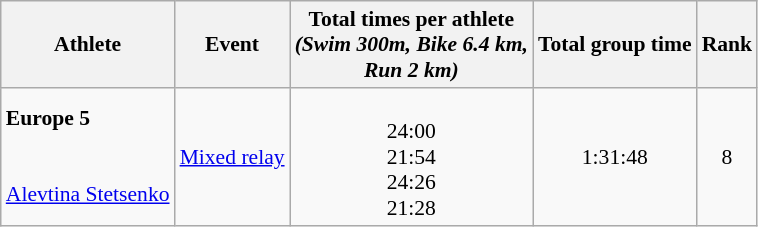<table class="wikitable" style="text-align:center;font-size:90%">
<tr>
<th>Athlete</th>
<th>Event</th>
<th>Total times per athlete <br> <em>(Swim 300m, Bike 6.4 km, <br> Run 2 km)</em></th>
<th>Total group time</th>
<th>Rank</th>
</tr>
<tr>
<td align=left><strong>Europe 5</strong><br><br><br><a href='#'>Alevtina Stetsenko</a><br></td>
<td align=left><a href='#'>Mixed relay</a></td>
<td><br>24:00<br>21:54<br>24:26<br>21:28</td>
<td>1:31:48</td>
<td>8</td>
</tr>
</table>
